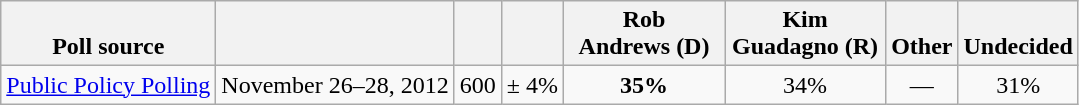<table class="wikitable" style="text-align:center">
<tr valign= bottom>
<th>Poll source</th>
<th></th>
<th></th>
<th></th>
<th style="width:100px;">Rob<br>Andrews (D)</th>
<th style="width:100px;">Kim<br>Guadagno (R)</th>
<th>Other</th>
<th>Undecided</th>
</tr>
<tr>
<td align=left><a href='#'>Public Policy Polling</a></td>
<td>November 26–28, 2012</td>
<td>600</td>
<td>± 4%</td>
<td><strong>35%</strong></td>
<td>34%</td>
<td>—</td>
<td>31%</td>
</tr>
</table>
